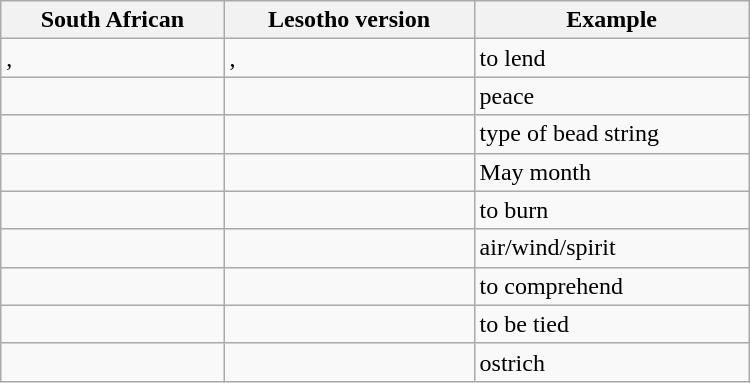<table class="wikitable" style="min-width:500px">
<tr>
<th>South African</th>
<th>Lesotho version</th>
<th>Example</th>
</tr>
<tr>
<td>, </td>
<td>, </td>
<td> to lend</td>
</tr>
<tr>
<td></td>
<td></td>
<td> peace</td>
</tr>
<tr>
<td></td>
<td></td>
<td> type of bead string</td>
</tr>
<tr>
<td></td>
<td></td>
<td> May month</td>
</tr>
<tr>
<td></td>
<td></td>
<td> to burn</td>
</tr>
<tr>
<td></td>
<td></td>
<td> air/wind/spirit</td>
</tr>
<tr>
<td></td>
<td></td>
<td> to comprehend</td>
</tr>
<tr>
<td></td>
<td></td>
<td> to be tied</td>
</tr>
<tr>
<td></td>
<td></td>
<td> ostrich</td>
</tr>
</table>
